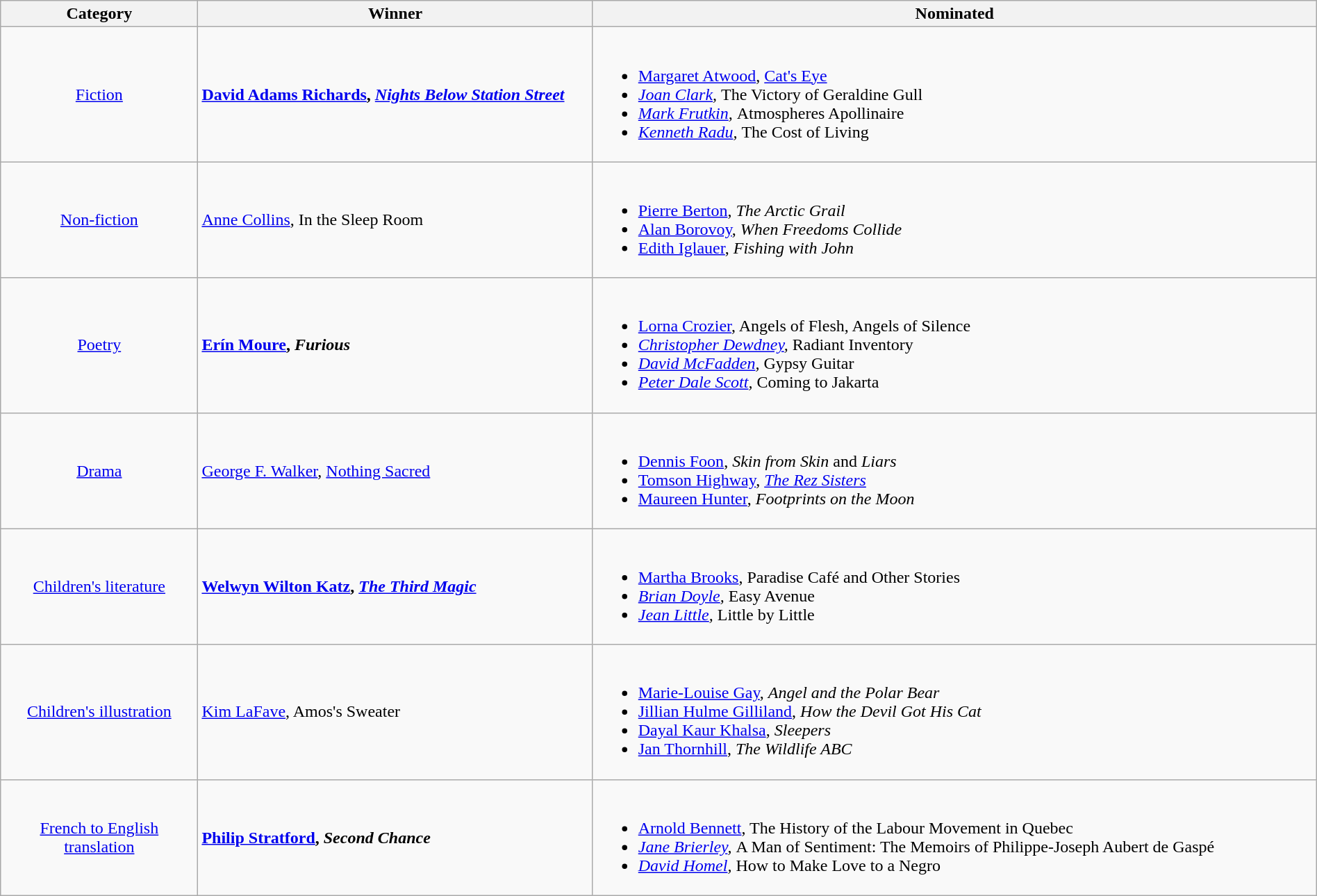<table class="wikitable" width="100%">
<tr>
<th width=15%>Category</th>
<th width=30%>Winner</th>
<th width=55%>Nominated</th>
</tr>
<tr>
<td align="center"><a href='#'>Fiction</a></td>
<td> <strong><a href='#'>David Adams Richards</a>, <em><a href='#'>Nights Below Station Street</a><strong><em></td>
<td><br><ul><li><a href='#'>Margaret Atwood</a>, </em><a href='#'>Cat's Eye</a><em></li><li><a href='#'>Joan Clark</a>, </em>The Victory of Geraldine Gull<em></li><li><a href='#'>Mark Frutkin</a>, </em>Atmospheres Apollinaire<em></li><li><a href='#'>Kenneth Radu</a>, </em>The Cost of Living<em></li></ul></td>
</tr>
<tr>
<td align="center"><a href='#'>Non-fiction</a></td>
<td> </strong><a href='#'>Anne Collins</a>, </em>In the Sleep Room</em></strong></td>
<td><br><ul><li><a href='#'>Pierre Berton</a>, <em>The Arctic Grail</em></li><li><a href='#'>Alan Borovoy</a>, <em>When Freedoms Collide</em></li><li><a href='#'>Edith Iglauer</a>, <em>Fishing with John</em></li></ul></td>
</tr>
<tr>
<td align="center"><a href='#'>Poetry</a></td>
<td> <strong><a href='#'>Erín Moure</a>, <em>Furious<strong><em></td>
<td><br><ul><li><a href='#'>Lorna Crozier</a>, </em>Angels of Flesh, Angels of Silence<em></li><li><a href='#'>Christopher Dewdney</a>, </em>Radiant Inventory<em></li><li><a href='#'>David McFadden</a>, </em>Gypsy Guitar<em></li><li><a href='#'>Peter Dale Scott</a>, </em>Coming to Jakarta<em></li></ul></td>
</tr>
<tr>
<td align="center"><a href='#'>Drama</a></td>
<td> </strong><a href='#'>George F. Walker</a>, </em><a href='#'>Nothing Sacred</a></em></strong></td>
<td><br><ul><li><a href='#'>Dennis Foon</a>, <em>Skin from Skin</em> and <em>Liars</em></li><li><a href='#'>Tomson Highway</a>, <em><a href='#'>The Rez Sisters</a></em></li><li><a href='#'>Maureen Hunter</a>, <em>Footprints on the Moon</em></li></ul></td>
</tr>
<tr>
<td align="center"><a href='#'>Children's literature</a></td>
<td> <strong><a href='#'>Welwyn Wilton Katz</a>, <em><a href='#'>The Third Magic</a><strong><em></td>
<td><br><ul><li><a href='#'>Martha Brooks</a>, </em>Paradise Café and Other Stories<em></li><li><a href='#'>Brian Doyle</a>, </em>Easy Avenue<em></li><li><a href='#'>Jean Little</a>, </em>Little by Little<em></li></ul></td>
</tr>
<tr>
<td align="center"><a href='#'>Children's illustration</a></td>
<td> </strong><a href='#'>Kim LaFave</a>, </em>Amos's Sweater</em></strong></td>
<td><br><ul><li><a href='#'>Marie-Louise Gay</a>, <em>Angel and the Polar Bear</em></li><li><a href='#'>Jillian Hulme Gilliland</a>, <em>How the Devil Got His Cat</em></li><li><a href='#'>Dayal Kaur Khalsa</a>, <em>Sleepers</em></li><li><a href='#'>Jan Thornhill</a>, <em>The Wildlife ABC</em></li></ul></td>
</tr>
<tr>
<td align="center"><a href='#'>French to English translation</a></td>
<td> <strong><a href='#'>Philip Stratford</a>, <em>Second Chance<strong><em></td>
<td><br><ul><li><a href='#'>Arnold Bennett</a>, </em>The History of the Labour Movement in Quebec<em></li><li><a href='#'>Jane Brierley</a>, </em>A Man of Sentiment: The Memoirs of Philippe-Joseph Aubert de Gaspé<em></li><li><a href='#'>David Homel</a>, </em>How to Make Love to a Negro<em></li></ul></td>
</tr>
</table>
